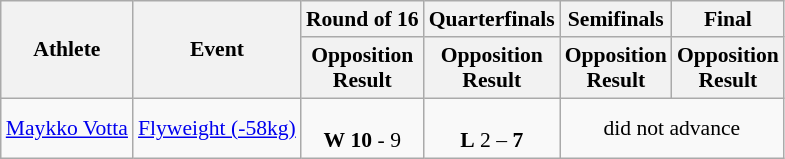<table class="wikitable" style="font-size:90%">
<tr>
<th rowspan=2>Athlete</th>
<th rowspan=2>Event</th>
<th>Round of 16</th>
<th>Quarterfinals</th>
<th>Semifinals</th>
<th>Final</th>
</tr>
<tr>
<th>Opposition<br>Result</th>
<th>Opposition<br>Result</th>
<th>Opposition<br>Result</th>
<th>Opposition<br>Result</th>
</tr>
<tr>
<td><a href='#'>Maykko Votta</a></td>
<td><a href='#'>Flyweight (-58kg)</a></td>
<td align=center><br><strong>W</strong> <strong>10</strong> - 9</td>
<td align=center><br><strong>L</strong> 2 – <strong>7</strong></td>
<td align=center colspan="7">did not advance</td>
</tr>
</table>
